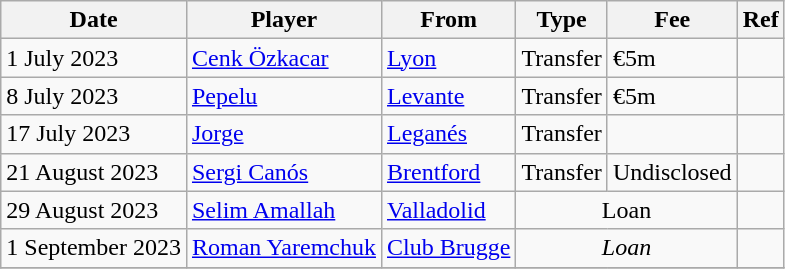<table class="wikitable">
<tr>
<th>Date</th>
<th>Player</th>
<th>From</th>
<th>Type</th>
<th>Fee</th>
<th>Ref</th>
</tr>
<tr>
<td>1 July 2023</td>
<td> <a href='#'>Cenk Özkacar</a></td>
<td> <a href='#'>Lyon</a></td>
<td>Transfer</td>
<td>€5m</td>
<td></td>
</tr>
<tr>
<td>8 July 2023</td>
<td> <a href='#'>Pepelu</a></td>
<td><a href='#'>Levante</a></td>
<td>Transfer</td>
<td>€5m</td>
<td></td>
</tr>
<tr>
<td>17 July 2023</td>
<td> <a href='#'>Jorge</a></td>
<td><a href='#'>Leganés</a></td>
<td>Transfer</td>
<td></td>
<td></td>
</tr>
<tr>
<td>21 August 2023</td>
<td> <a href='#'>Sergi Canós</a></td>
<td> <a href='#'>Brentford</a></td>
<td>Transfer</td>
<td>Undisclosed</td>
<td></td>
</tr>
<tr>
<td>29 August 2023</td>
<td> <a href='#'>Selim Amallah</a></td>
<td><a href='#'>Valladolid</a></td>
<td colspan=2 align=center>Loan</td>
<td></td>
</tr>
<tr>
<td>1 September 2023</td>
<td> <a href='#'>Roman Yaremchuk</a></td>
<td> <a href='#'>Club Brugge</a></td>
<td colspan=2 align=center><em>Loan</em></td>
<td></td>
</tr>
<tr>
</tr>
</table>
